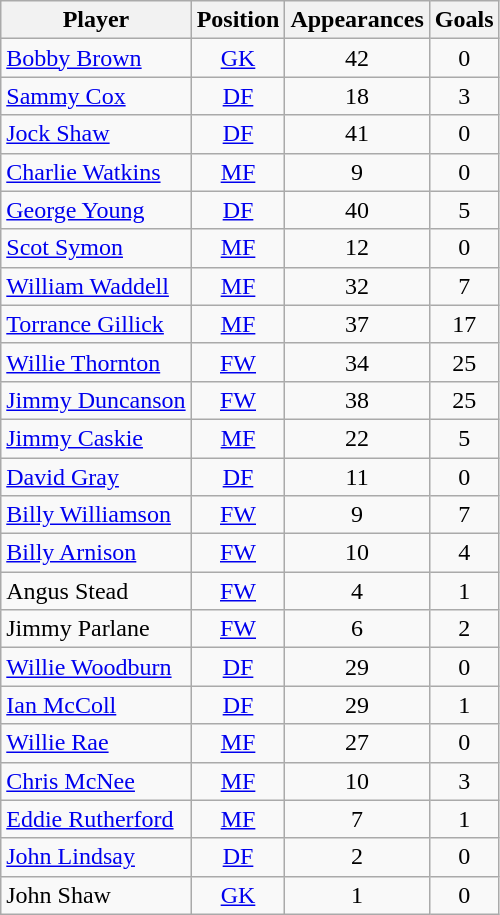<table class="wikitable sortable" style="text-align: center;">
<tr>
<th>Player</th>
<th>Position</th>
<th>Appearances</th>
<th>Goals</th>
</tr>
<tr>
<td align="left"> <a href='#'>Bobby Brown</a></td>
<td><a href='#'>GK</a></td>
<td>42</td>
<td>0</td>
</tr>
<tr>
<td align="left"> <a href='#'>Sammy Cox</a></td>
<td><a href='#'>DF</a></td>
<td>18</td>
<td>3</td>
</tr>
<tr>
<td align="left"> <a href='#'>Jock Shaw</a></td>
<td><a href='#'>DF</a></td>
<td>41</td>
<td>0</td>
</tr>
<tr>
<td align="left"> <a href='#'>Charlie Watkins</a></td>
<td><a href='#'>MF</a></td>
<td>9</td>
<td>0</td>
</tr>
<tr>
<td align="left"> <a href='#'>George Young</a></td>
<td><a href='#'>DF</a></td>
<td>40</td>
<td>5</td>
</tr>
<tr>
<td align="left"> <a href='#'>Scot Symon</a></td>
<td><a href='#'>MF</a></td>
<td>12</td>
<td>0</td>
</tr>
<tr>
<td align="left"> <a href='#'>William Waddell</a></td>
<td><a href='#'>MF</a></td>
<td>32</td>
<td>7</td>
</tr>
<tr>
<td align="left"> <a href='#'>Torrance Gillick</a></td>
<td><a href='#'>MF</a></td>
<td>37</td>
<td>17</td>
</tr>
<tr>
<td align="left"> <a href='#'>Willie Thornton</a></td>
<td><a href='#'>FW</a></td>
<td>34</td>
<td>25</td>
</tr>
<tr>
<td align="left"> <a href='#'>Jimmy Duncanson</a></td>
<td><a href='#'>FW</a></td>
<td>38</td>
<td>25</td>
</tr>
<tr>
<td align="left"> <a href='#'>Jimmy Caskie</a></td>
<td><a href='#'>MF</a></td>
<td>22</td>
<td>5</td>
</tr>
<tr>
<td align="left"> <a href='#'>David Gray</a></td>
<td><a href='#'>DF</a></td>
<td>11</td>
<td>0</td>
</tr>
<tr>
<td align="left"> <a href='#'>Billy Williamson</a></td>
<td><a href='#'>FW</a></td>
<td>9</td>
<td>7</td>
</tr>
<tr>
<td align="left"> <a href='#'>Billy Arnison</a></td>
<td><a href='#'>FW</a></td>
<td>10</td>
<td>4</td>
</tr>
<tr>
<td align="left"> Angus Stead</td>
<td><a href='#'>FW</a></td>
<td>4</td>
<td>1</td>
</tr>
<tr>
<td align="left"> Jimmy Parlane</td>
<td><a href='#'>FW</a></td>
<td>6</td>
<td>2</td>
</tr>
<tr>
<td align="left"> <a href='#'>Willie Woodburn</a></td>
<td><a href='#'>DF</a></td>
<td>29</td>
<td>0</td>
</tr>
<tr>
<td align="left"> <a href='#'>Ian McColl</a></td>
<td><a href='#'>DF</a></td>
<td>29</td>
<td>1</td>
</tr>
<tr>
<td align="left"> <a href='#'>Willie Rae</a></td>
<td><a href='#'>MF</a></td>
<td>27</td>
<td>0</td>
</tr>
<tr>
<td align="left"> <a href='#'>Chris McNee</a></td>
<td><a href='#'>MF</a></td>
<td>10</td>
<td>3</td>
</tr>
<tr>
<td align="left"> <a href='#'>Eddie Rutherford</a></td>
<td><a href='#'>MF</a></td>
<td>7</td>
<td>1</td>
</tr>
<tr>
<td align="left"> <a href='#'>John Lindsay</a></td>
<td><a href='#'>DF</a></td>
<td>2</td>
<td>0</td>
</tr>
<tr>
<td align="left"> John Shaw</td>
<td><a href='#'>GK</a></td>
<td>1</td>
<td>0</td>
</tr>
</table>
